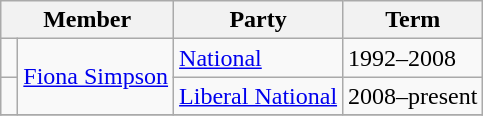<table class="wikitable">
<tr>
<th colspan="2">Member</th>
<th>Party</th>
<th>Term</th>
</tr>
<tr>
<td> </td>
<td rowspan="2"><a href='#'>Fiona Simpson</a></td>
<td><a href='#'>National</a></td>
<td>1992–2008</td>
</tr>
<tr>
<td> </td>
<td><a href='#'>Liberal National</a></td>
<td>2008–present</td>
</tr>
<tr>
</tr>
</table>
